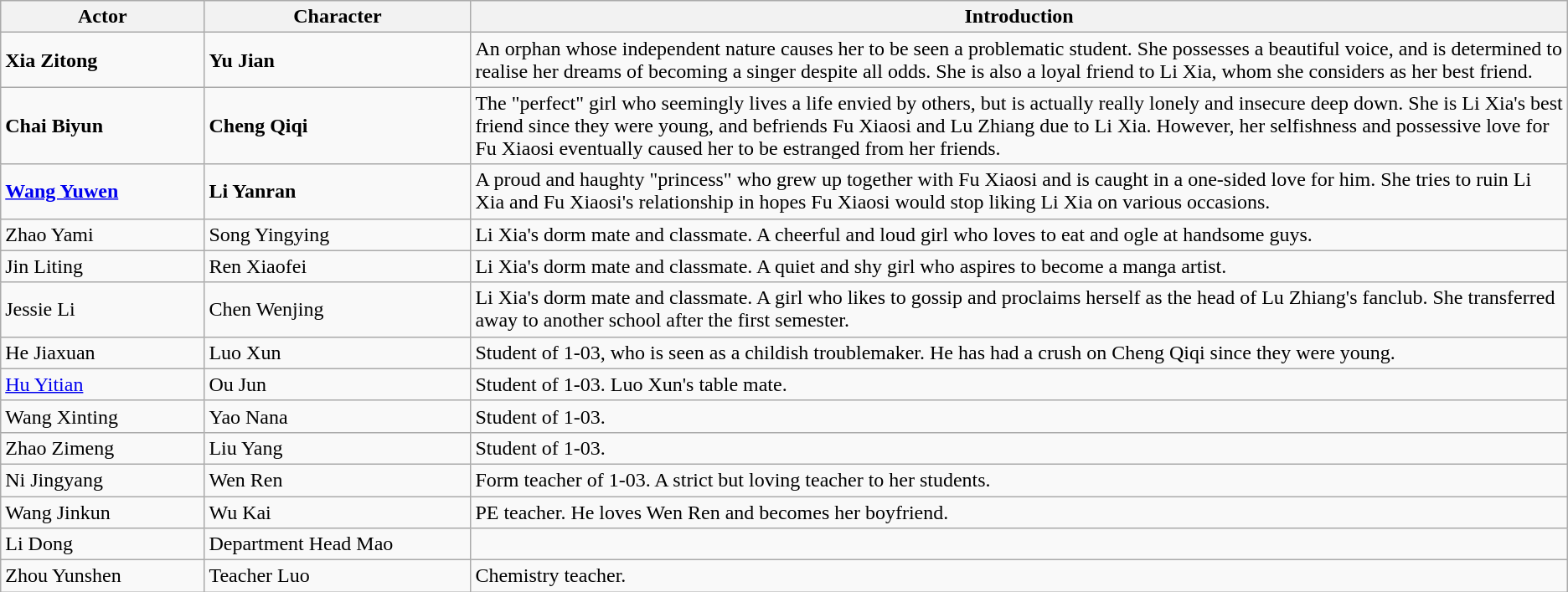<table class="wikitable">
<tr>
<th style="width:13%">Actor</th>
<th style="width:17%">Character</th>
<th>Introduction</th>
</tr>
<tr>
<td><strong>Xia Zitong</strong></td>
<td><strong>Yu Jian </strong></td>
<td>An orphan whose independent nature causes her to be seen a problematic student. She possesses a beautiful voice, and is determined to realise her dreams of becoming a singer despite all odds. She is also a loyal friend to Li Xia, whom she considers as her best friend.</td>
</tr>
<tr>
<td><strong>Chai Biyun</strong></td>
<td><strong>Cheng Qiqi </strong></td>
<td>The "perfect" girl who seemingly lives a life envied by others, but is actually really lonely and insecure deep down. She is Li Xia's best friend since they were young, and befriends Fu Xiaosi and Lu Zhiang due to Li Xia. However, her selfishness and possessive love for Fu Xiaosi eventually caused her to be estranged from her friends.</td>
</tr>
<tr>
<td><strong><a href='#'>Wang Yuwen</a></strong></td>
<td><strong>Li Yanran </strong></td>
<td>A proud and haughty "princess" who grew up together with Fu Xiaosi and is caught in a one-sided love for him. She tries to ruin Li Xia and Fu Xiaosi's relationship in hopes Fu Xiaosi would stop liking Li Xia on various occasions.</td>
</tr>
<tr>
<td>Zhao Yami</td>
<td>Song Yingying</td>
<td>Li Xia's dorm mate and classmate. A cheerful and loud girl who loves to eat and ogle at handsome guys.</td>
</tr>
<tr>
<td>Jin Liting</td>
<td>Ren Xiaofei</td>
<td>Li Xia's dorm mate and classmate. A quiet and shy girl who aspires to become a manga artist.</td>
</tr>
<tr>
<td>Jessie Li</td>
<td>Chen Wenjing</td>
<td>Li Xia's dorm mate and classmate. A girl who likes to gossip and proclaims herself as the head of Lu Zhiang's fanclub. She transferred away to another school after the first semester.</td>
</tr>
<tr>
<td>He Jiaxuan</td>
<td>Luo Xun</td>
<td>Student of 1-03, who is seen as a childish troublemaker. He has had a crush on Cheng Qiqi since they were young.</td>
</tr>
<tr>
<td><a href='#'>Hu Yitian</a></td>
<td>Ou Jun</td>
<td>Student of 1-03. Luo Xun's table mate.</td>
</tr>
<tr>
<td>Wang Xinting</td>
<td>Yao Nana</td>
<td>Student of 1-03.</td>
</tr>
<tr>
<td>Zhao Zimeng</td>
<td>Liu Yang</td>
<td>Student of 1-03.</td>
</tr>
<tr>
<td>Ni Jingyang</td>
<td>Wen Ren</td>
<td>Form teacher of 1-03. A strict but loving teacher to her students.</td>
</tr>
<tr>
<td>Wang Jinkun</td>
<td>Wu Kai</td>
<td>PE teacher. He loves Wen Ren and becomes her boyfriend.</td>
</tr>
<tr>
<td>Li Dong</td>
<td>Department Head Mao</td>
<td></td>
</tr>
<tr>
<td>Zhou Yunshen</td>
<td>Teacher Luo</td>
<td>Chemistry teacher.</td>
</tr>
</table>
